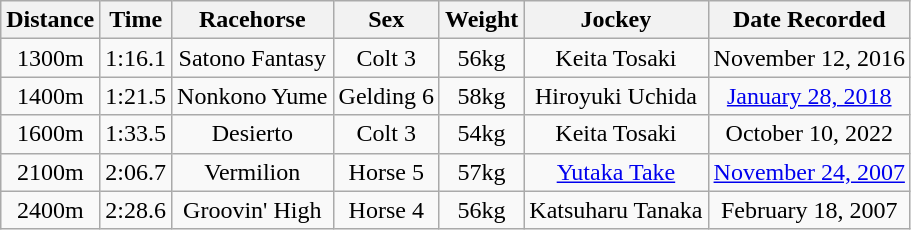<table class="wikitable" style="text-align: center;">
<tr>
<th>Distance</th>
<th>Time</th>
<th>Racehorse</th>
<th>Sex</th>
<th>Weight</th>
<th>Jockey</th>
<th>Date Recorded</th>
</tr>
<tr>
<td>1300m</td>
<td>1:16.1</td>
<td>Satono Fantasy</td>
<td>Colt 3</td>
<td>56kg</td>
<td>Keita Tosaki</td>
<td>November 12, 2016</td>
</tr>
<tr>
<td>1400m</td>
<td>1:21.5</td>
<td>Nonkono Yume</td>
<td>Gelding 6</td>
<td>58kg</td>
<td>Hiroyuki Uchida</td>
<td><a href='#'>January 28, 2018</a></td>
</tr>
<tr>
<td>1600m</td>
<td>1:33.5</td>
<td>Desierto</td>
<td>Colt 3</td>
<td>54kg</td>
<td>Keita Tosaki</td>
<td>October 10, 2022</td>
</tr>
<tr>
<td>2100m</td>
<td>2:06.7</td>
<td>Vermilion</td>
<td>Horse 5</td>
<td>57kg</td>
<td><a href='#'>Yutaka Take</a></td>
<td><a href='#'>November 24, 2007</a></td>
</tr>
<tr>
<td>2400m</td>
<td>2:28.6</td>
<td>Groovin' High</td>
<td>Horse 4</td>
<td>56kg</td>
<td>Katsuharu Tanaka</td>
<td>February 18, 2007</td>
</tr>
</table>
